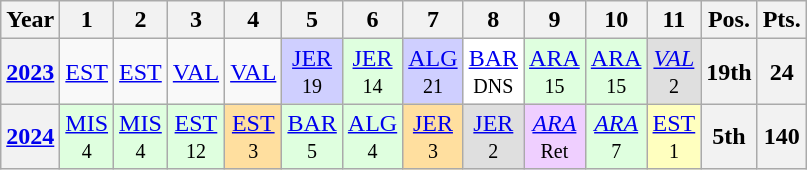<table class="wikitable" style="text-align:center;">
<tr>
<th>Year</th>
<th>1</th>
<th>2</th>
<th>3</th>
<th>4</th>
<th>5</th>
<th>6</th>
<th>7</th>
<th>8</th>
<th>9</th>
<th>10</th>
<th>11</th>
<th>Pos.</th>
<th>Pts.</th>
</tr>
<tr>
<th><a href='#'>2023</a></th>
<td><a href='#'>EST</a></td>
<td><a href='#'>EST</a></td>
<td><a href='#'>VAL</a></td>
<td><a href='#'>VAL</a></td>
<td style="background:#cfcfff;"><a href='#'>JER</a><br><small>19</small></td>
<td style="background:#dfffdf;"><a href='#'>JER</a><br><small>14</small></td>
<td style="background:#cfcfff;"><a href='#'>ALG</a><br><small>21</small></td>
<td style="background:#ffffff;"><a href='#'>BAR</a><br><small>DNS</small></td>
<td style="background:#dfffdf;"><a href='#'>ARA</a><br><small>15</small></td>
<td style="background:#dfffdf;"><a href='#'>ARA</a><br><small>15</small></td>
<td style="background:#dfdfdf;"><em><a href='#'>VAL</a></em><br><small>2</small></td>
<th>19th</th>
<th>24</th>
</tr>
<tr>
<th><a href='#'>2024</a></th>
<td style="background:#dfffdf;"><a href='#'>MIS</a><br><small>4</small></td>
<td style="background:#dfffdf;"><a href='#'>MIS</a><br><small>4</small></td>
<td style="background:#dfffdf;"><a href='#'>EST</a><br><small>12</small></td>
<td style="background:#ffdf9f;"><a href='#'>EST</a><br><small>3</small></td>
<td style="background:#dfffdf;"><a href='#'>BAR</a><br><small>5</small></td>
<td style="background:#dfffdf;"><a href='#'>ALG</a><br><small>4</small></td>
<td style="background:#ffdf9f;"><a href='#'>JER</a><br><small>3</small></td>
<td style="background:#dfdfdf;"><a href='#'>JER</a><br><small>2</small></td>
<td style="background:#efcfff;"><em><a href='#'>ARA</a></em><br><small>Ret</small></td>
<td style="background:#dfffdf;"><em><a href='#'>ARA</a></em><br><small>7</small></td>
<td style="background:#ffffbf;"><a href='#'>EST</a><br><small>1</small></td>
<th>5th</th>
<th>140</th>
</tr>
</table>
